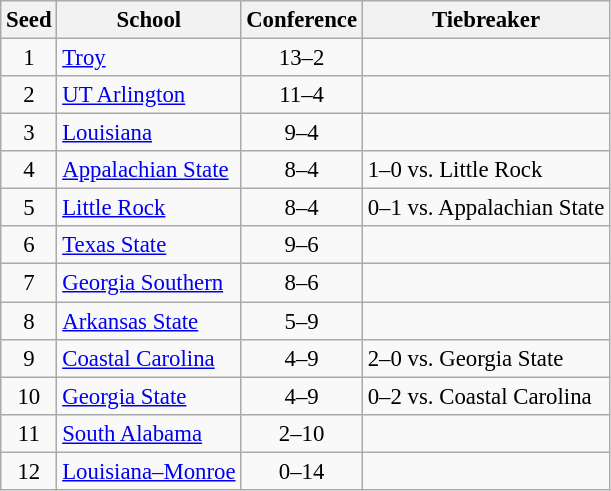<table class="wikitable" style="white-space:nowrap; font-size:95%; text-align:center">
<tr>
<th>Seed</th>
<th>School</th>
<th>Conference</th>
<th>Tiebreaker</th>
</tr>
<tr>
<td>1</td>
<td align="left"><a href='#'>Troy</a></td>
<td>13–2</td>
<td></td>
</tr>
<tr>
<td>2</td>
<td align="left"><a href='#'>UT Arlington</a></td>
<td>11–4</td>
<td align="left"></td>
</tr>
<tr>
<td>3</td>
<td align="left"><a href='#'>Louisiana</a></td>
<td>9–4</td>
<td align="left"></td>
</tr>
<tr>
<td>4</td>
<td align="left"><a href='#'>Appalachian State</a></td>
<td>8–4</td>
<td align="left">1–0 vs. Little Rock</td>
</tr>
<tr>
<td>5</td>
<td align="left"><a href='#'>Little Rock</a></td>
<td>8–4</td>
<td align="left">0–1 vs. Appalachian State</td>
</tr>
<tr>
<td>6</td>
<td align="left"><a href='#'>Texas State</a></td>
<td>9–6</td>
<td align="left"></td>
</tr>
<tr>
<td>7</td>
<td align="left"><a href='#'>Georgia Southern</a></td>
<td>8–6</td>
<td align="left"></td>
</tr>
<tr>
<td>8</td>
<td align="left"><a href='#'>Arkansas State</a></td>
<td>5–9</td>
<td align="left"></td>
</tr>
<tr>
<td>9</td>
<td align="left"><a href='#'>Coastal Carolina</a></td>
<td>4–9</td>
<td align="left">2–0 vs. Georgia State</td>
</tr>
<tr>
<td>10</td>
<td align="left"><a href='#'>Georgia State</a></td>
<td>4–9</td>
<td align="left">0–2 vs. Coastal Carolina</td>
</tr>
<tr>
<td>11</td>
<td align="left"><a href='#'>South Alabama</a></td>
<td>2–10</td>
<td align="left"></td>
</tr>
<tr>
<td>12</td>
<td align="left"><a href='#'>Louisiana–Monroe</a></td>
<td>0–14</td>
<td align="left"></td>
</tr>
</table>
